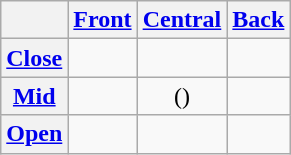<table class="wikitable" style="text-align:center">
<tr>
<th></th>
<th><a href='#'>Front</a></th>
<th><a href='#'>Central</a></th>
<th><a href='#'>Back</a></th>
</tr>
<tr style="text-align: center;">
<th><a href='#'>Close</a></th>
<td></td>
<td></td>
<td></td>
</tr>
<tr style="text-align: center;">
<th><a href='#'>Mid</a></th>
<td></td>
<td>()</td>
<td></td>
</tr>
<tr style="text-align: center;">
<th><a href='#'>Open</a></th>
<td></td>
<td></td>
<td></td>
</tr>
</table>
